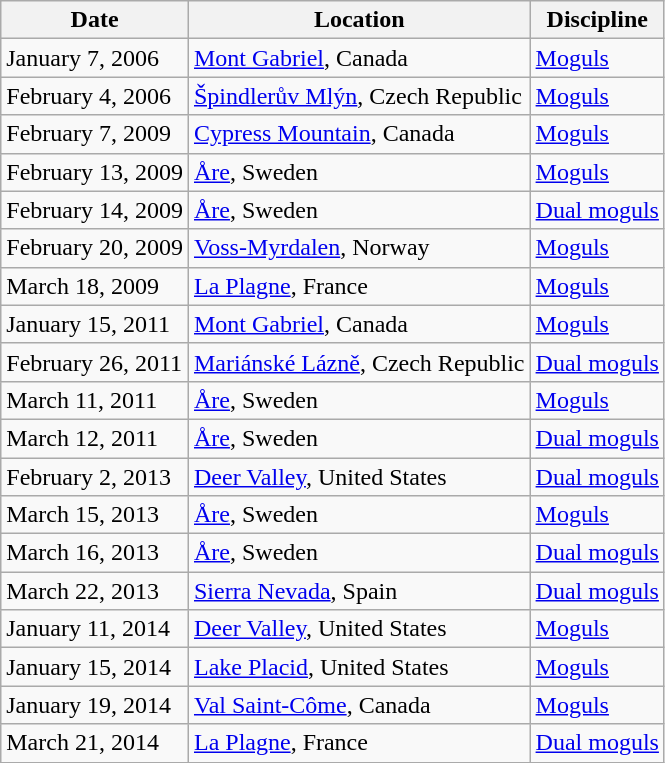<table class=wikitable>
<tr>
<th>Date</th>
<th>Location</th>
<th>Discipline</th>
</tr>
<tr>
<td>January 7, 2006</td>
<td><a href='#'>Mont Gabriel</a>, Canada</td>
<td><a href='#'>Moguls</a></td>
</tr>
<tr>
<td>February 4, 2006</td>
<td><a href='#'>Špindlerův Mlýn</a>, Czech Republic</td>
<td><a href='#'>Moguls</a></td>
</tr>
<tr>
<td>February 7, 2009</td>
<td><a href='#'>Cypress Mountain</a>, Canada</td>
<td><a href='#'>Moguls</a></td>
</tr>
<tr>
<td>February 13, 2009</td>
<td><a href='#'>Åre</a>, Sweden</td>
<td><a href='#'>Moguls</a></td>
</tr>
<tr>
<td>February 14, 2009</td>
<td><a href='#'>Åre</a>, Sweden</td>
<td><a href='#'>Dual moguls</a></td>
</tr>
<tr>
<td>February 20, 2009</td>
<td><a href='#'>Voss-Myrdalen</a>, Norway</td>
<td><a href='#'>Moguls</a></td>
</tr>
<tr>
<td>March 18, 2009</td>
<td><a href='#'>La Plagne</a>, France</td>
<td><a href='#'>Moguls</a></td>
</tr>
<tr>
<td>January 15, 2011</td>
<td><a href='#'>Mont Gabriel</a>, Canada</td>
<td><a href='#'>Moguls</a></td>
</tr>
<tr>
<td>February 26, 2011</td>
<td><a href='#'>Mariánské Lázně</a>, Czech Republic</td>
<td><a href='#'>Dual moguls</a></td>
</tr>
<tr>
<td>March 11, 2011</td>
<td><a href='#'>Åre</a>, Sweden</td>
<td><a href='#'>Moguls</a></td>
</tr>
<tr>
<td>March 12, 2011</td>
<td><a href='#'>Åre</a>, Sweden</td>
<td><a href='#'>Dual moguls</a></td>
</tr>
<tr>
<td>February 2, 2013</td>
<td><a href='#'>Deer Valley</a>, United States</td>
<td><a href='#'>Dual moguls</a></td>
</tr>
<tr>
<td>March 15, 2013</td>
<td><a href='#'>Åre</a>, Sweden</td>
<td><a href='#'>Moguls</a></td>
</tr>
<tr>
<td>March 16, 2013</td>
<td><a href='#'>Åre</a>, Sweden</td>
<td><a href='#'>Dual moguls</a></td>
</tr>
<tr>
<td>March 22, 2013</td>
<td><a href='#'>Sierra Nevada</a>, Spain</td>
<td><a href='#'>Dual moguls</a></td>
</tr>
<tr>
<td>January 11, 2014</td>
<td><a href='#'>Deer Valley</a>, United States</td>
<td><a href='#'>Moguls</a></td>
</tr>
<tr>
<td>January 15, 2014</td>
<td><a href='#'>Lake Placid</a>, United States</td>
<td><a href='#'>Moguls</a></td>
</tr>
<tr>
<td>January 19, 2014</td>
<td><a href='#'>Val Saint-Côme</a>, Canada</td>
<td><a href='#'>Moguls</a></td>
</tr>
<tr>
<td>March 21, 2014</td>
<td><a href='#'>La Plagne</a>, France</td>
<td><a href='#'>Dual moguls</a></td>
</tr>
</table>
